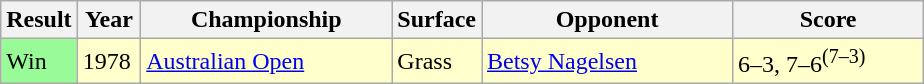<table class='sortable wikitable'>
<tr>
<th style="width:40px">Result</th>
<th style="width:35px">Year</th>
<th style="width:160px">Championship</th>
<th style="width:50px">Surface</th>
<th style="width:160px">Opponent</th>
<th style="width:120px" class="unsortable">Score</th>
</tr>
<tr style="background:#ffc;">
<td style="background:#98fb98;">Win</td>
<td>1978</td>
<td><a href='#'>Australian Open</a></td>
<td>Grass</td>
<td> <a href='#'>Betsy Nagelsen</a></td>
<td>6–3, 7–6<sup>(7–3)</sup></td>
</tr>
</table>
